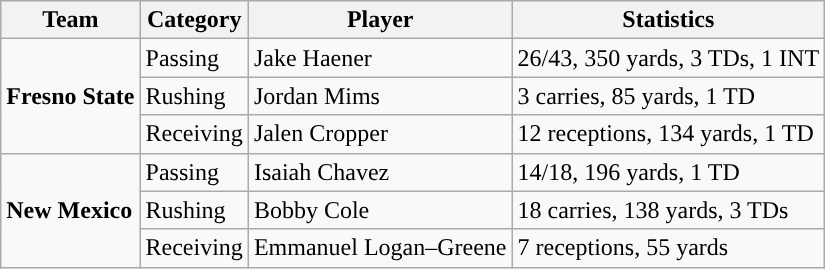<table class="wikitable" style="float: left;">
<tr>
<th>Team</th>
<th>Category</th>
<th>Player</th>
<th>Statistics</th>
</tr>
<tr>
<td rowspan=3><strong>Fresno State</strong></td>
<td>Passing</td>
<td>Jake Haener</td>
<td>26/43, 350 yards, 3 TDs, 1 INT</td>
</tr>
<tr>
<td>Rushing</td>
<td>Jordan Mims</td>
<td>3 carries, 85 yards, 1 TD</td>
</tr>
<tr>
<td>Receiving</td>
<td>Jalen Cropper</td>
<td>12 receptions, 134 yards, 1 TD</td>
</tr>
<tr>
<td rowspan=3><strong>New Mexico</strong></td>
<td>Passing</td>
<td>Isaiah Chavez</td>
<td>14/18, 196 yards, 1 TD</td>
</tr>
<tr>
<td>Rushing</td>
<td>Bobby Cole</td>
<td>18 carries, 138 yards, 3 TDs</td>
</tr>
<tr>
<td>Receiving</td>
<td>Emmanuel Logan–Greene</td>
<td>7 receptions, 55 yards</td>
</tr>
</table>
